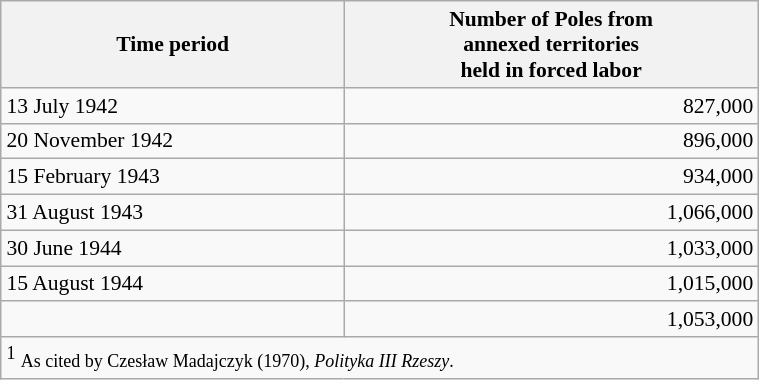<table class="wikitable" style="float:right; width: 40%; font-size: 90%; margin:0 0 0.5em 1em;">
<tr>
<th>Time period</th>
<th>Number of Poles from <br> annexed territories <br>held in forced labor</th>
</tr>
<tr>
<td>13 July 1942</td>
<td style="text-align: right;">827,000</td>
</tr>
<tr>
<td>20 November 1942</td>
<td style="text-align: right;">896,000</td>
</tr>
<tr>
<td>15 February 1943</td>
<td style="text-align: right;">934,000</td>
</tr>
<tr>
<td>31 August 1943</td>
<td style="text-align: right;">1,066,000</td>
</tr>
<tr>
<td>30 June 1944</td>
<td style="text-align: right;">1,033,000</td>
</tr>
<tr>
<td>15 August 1944</td>
<td style="text-align: right;">1,015,000</td>
</tr>
<tr>
<td></td>
<td style="text-align: right;">1,053,000</td>
</tr>
<tr>
<td colspan="2"><sup>1</sup> <small>As cited by Czesław Madajczyk (1970), <em>Polityka III Rzeszy</em>.</small></td>
</tr>
</table>
